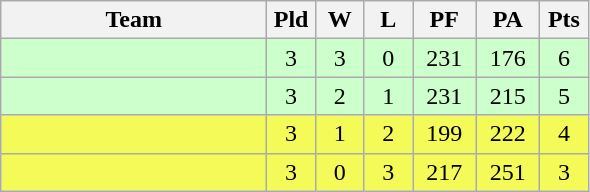<table class="wikitable" style="text-align:center;">
<tr>
<th width=170>Team</th>
<th width=25>Pld</th>
<th width=25>W</th>
<th width=25>L</th>
<th width=35>PF</th>
<th width=35>PA</th>
<th width=25>Pts</th>
</tr>
<tr bgcolor=#ccffcc>
<td align="left"></td>
<td>3</td>
<td>3</td>
<td>0</td>
<td>231</td>
<td>176</td>
<td>6</td>
</tr>
<tr bgcolor=#ccffcc>
<td align="left"></td>
<td>3</td>
<td>2</td>
<td>1</td>
<td>231</td>
<td>215</td>
<td>5</td>
</tr>
<tr bgcolor=#F4FA58>
<td align="left"></td>
<td>3</td>
<td>1</td>
<td>2</td>
<td>199</td>
<td>222</td>
<td>4</td>
</tr>
<tr bgcolor=#F4FA58>
<td align="left"></td>
<td>3</td>
<td>0</td>
<td>3</td>
<td>217</td>
<td>251</td>
<td>3</td>
</tr>
</table>
